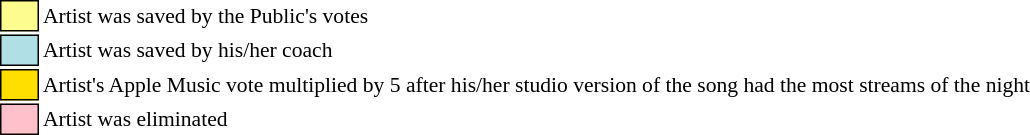<table class="toccolours"style="font-size: 90%; white-space: nowrap;">
<tr>
<td style="background:#fdfc8f; border:1px solid black;">      </td>
<td>Artist was saved by the Public's votes</td>
</tr>
<tr>
<td style="background:#b0e0e6; border:1px solid black;">      </td>
<td>Artist was saved by his/her coach</td>
</tr>
<tr>
<td style="background:#fedf00; border:1px solid black;">      </td>
<td>Artist's Apple Music vote multiplied by 5 after his/her studio version of the song had the most streams of the night</td>
</tr>
<tr>
<td style="background:pink; border:1px solid black;">      </td>
<td>Artist was eliminated</td>
</tr>
</table>
